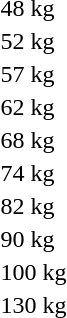<table>
<tr>
<td>48 kg</td>
<td></td>
<td></td>
<td></td>
</tr>
<tr>
<td>52 kg</td>
<td></td>
<td></td>
<td></td>
</tr>
<tr>
<td>57 kg</td>
<td></td>
<td></td>
<td></td>
</tr>
<tr>
<td>62 kg</td>
<td></td>
<td></td>
<td></td>
</tr>
<tr>
<td>68 kg</td>
<td></td>
<td></td>
<td></td>
</tr>
<tr>
<td>74 kg</td>
<td></td>
<td></td>
<td></td>
</tr>
<tr>
<td>82 kg</td>
<td></td>
<td></td>
<td></td>
</tr>
<tr>
<td>90 kg</td>
<td></td>
<td></td>
<td></td>
</tr>
<tr>
<td>100 kg</td>
<td></td>
<td></td>
<td></td>
</tr>
<tr>
<td>130 kg</td>
<td></td>
<td></td>
<td></td>
</tr>
</table>
